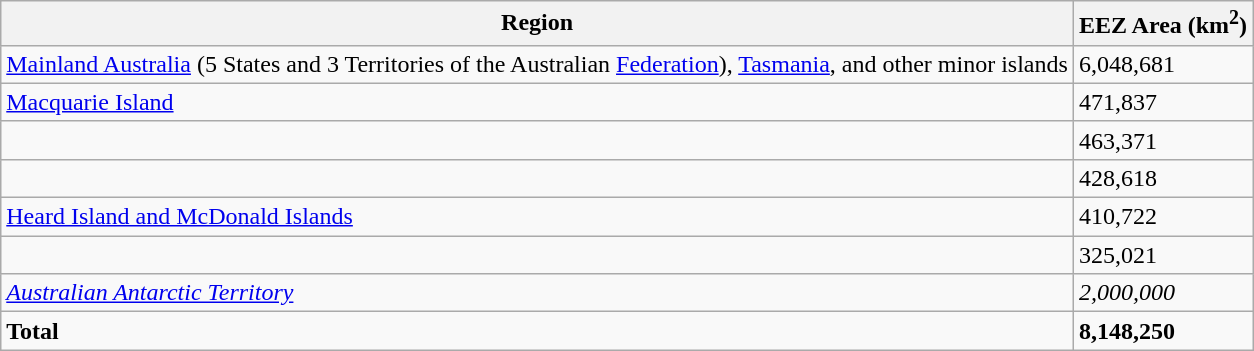<table class="wikitable">
<tr>
<th>Region</th>
<th>EEZ Area (km<sup>2</sup>)</th>
</tr>
<tr>
<td><a href='#'>Mainland Australia</a> (5 States and 3 Territories of the Australian <a href='#'>Federation</a>), <a href='#'>Tasmania</a>, and other minor islands</td>
<td>6,048,681</td>
</tr>
<tr>
<td><a href='#'>Macquarie Island</a></td>
<td>471,837</td>
</tr>
<tr>
<td></td>
<td>463,371</td>
</tr>
<tr>
<td></td>
<td>428,618</td>
</tr>
<tr>
<td><a href='#'>Heard Island and McDonald Islands</a></td>
<td>410,722</td>
</tr>
<tr>
<td></td>
<td>325,021</td>
</tr>
<tr>
<td><em><a href='#'>Australian Antarctic Territory</a></em></td>
<td><em>2,000,000</em></td>
</tr>
<tr>
<td><strong>Total</strong></td>
<td><strong>8,148,250</strong></td>
</tr>
</table>
